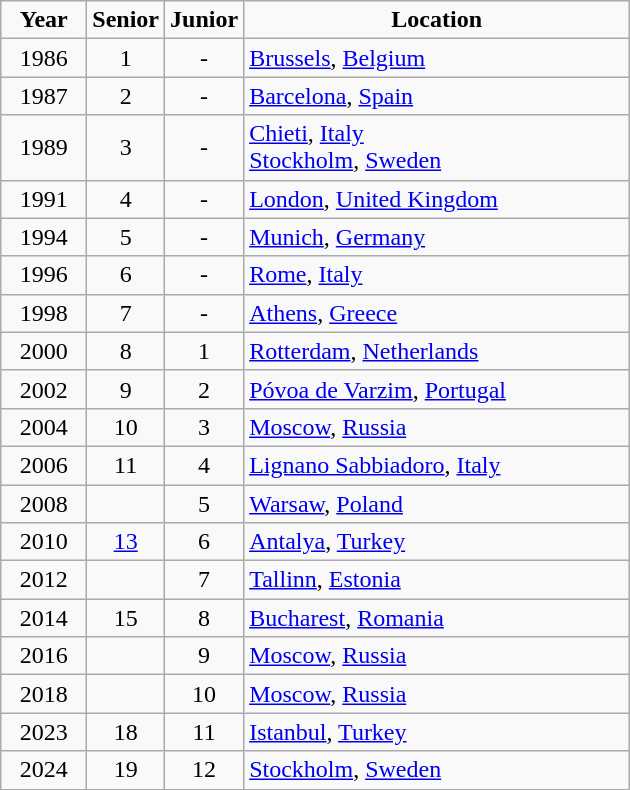<table class="wikitable">
<tr>
<td align="center" width="50"><strong>Year</strong></td>
<td align="center" width="20"><strong>Senior</strong></td>
<td><strong>Junior</strong></td>
<td align="center" width="250"><strong>Location</strong></td>
</tr>
<tr>
<td align="center">1986</td>
<td align="center">1</td>
<td align="center">-</td>
<td> <a href='#'>Brussels</a>, <a href='#'>Belgium</a></td>
</tr>
<tr>
<td align="center">1987</td>
<td align="center">2</td>
<td align="center">-</td>
<td> <a href='#'>Barcelona</a>, <a href='#'>Spain</a></td>
</tr>
<tr>
<td align="center">1989</td>
<td align="center">3</td>
<td align="center">-</td>
<td> <a href='#'>Chieti</a>, <a href='#'>Italy</a><br> <a href='#'>Stockholm</a>, <a href='#'>Sweden</a></td>
</tr>
<tr>
<td align="center">1991</td>
<td align="center">4</td>
<td align="center">-</td>
<td> <a href='#'>London</a>, <a href='#'>United Kingdom</a></td>
</tr>
<tr>
<td align="center">1994</td>
<td align="center">5</td>
<td align="center">-</td>
<td> <a href='#'>Munich</a>, <a href='#'>Germany</a></td>
</tr>
<tr>
<td align="center">1996</td>
<td align="center">6</td>
<td align="center">-</td>
<td> <a href='#'>Rome</a>, <a href='#'>Italy</a></td>
</tr>
<tr>
<td align="center">1998</td>
<td align="center">7</td>
<td align="center">-</td>
<td> <a href='#'>Athens</a>, <a href='#'>Greece</a></td>
</tr>
<tr>
<td align="center">2000</td>
<td align="center">8</td>
<td align="center">1</td>
<td> <a href='#'>Rotterdam</a>, <a href='#'>Netherlands</a></td>
</tr>
<tr>
<td align="center">2002</td>
<td align="center">9</td>
<td align="center">2</td>
<td> <a href='#'>Póvoa de Varzim</a>, <a href='#'>Portugal</a></td>
</tr>
<tr>
<td align="center">2004</td>
<td align="center">10</td>
<td align="center">3</td>
<td> <a href='#'>Moscow</a>, <a href='#'>Russia</a></td>
</tr>
<tr>
<td align="center">2006</td>
<td align="center">11</td>
<td align="center">4</td>
<td> <a href='#'>Lignano Sabbiadoro</a>, <a href='#'>Italy</a></td>
</tr>
<tr>
<td align="center">2008</td>
<td align="center"></td>
<td align="center">5</td>
<td> <a href='#'>Warsaw</a>, <a href='#'>Poland</a></td>
</tr>
<tr>
<td align="center">2010</td>
<td align="center"><a href='#'>13</a></td>
<td align="center">6</td>
<td> <a href='#'>Antalya</a>, <a href='#'>Turkey</a></td>
</tr>
<tr>
<td align="center">2012</td>
<td align="center"></td>
<td align="center">7</td>
<td> <a href='#'>Tallinn</a>, <a href='#'>Estonia</a></td>
</tr>
<tr>
<td align="center">2014</td>
<td align="center">15</td>
<td align="center">8</td>
<td> <a href='#'>Bucharest</a>, <a href='#'>Romania</a></td>
</tr>
<tr>
<td align="center">2016</td>
<td align="center"></td>
<td align="center">9</td>
<td> <a href='#'>Moscow</a>, <a href='#'>Russia</a></td>
</tr>
<tr>
<td align="center">2018</td>
<td align="center"></td>
<td align="center">10</td>
<td> <a href='#'>Moscow</a>, <a href='#'>Russia</a></td>
</tr>
<tr>
<td align="center">2023</td>
<td align="center">18</td>
<td align="center">11</td>
<td> <a href='#'>Istanbul</a>, <a href='#'>Turkey</a></td>
</tr>
<tr>
<td align="center">2024</td>
<td align="center">19</td>
<td align="center">12</td>
<td> <a href='#'>Stockholm</a>, <a href='#'>Sweden</a></td>
</tr>
</table>
